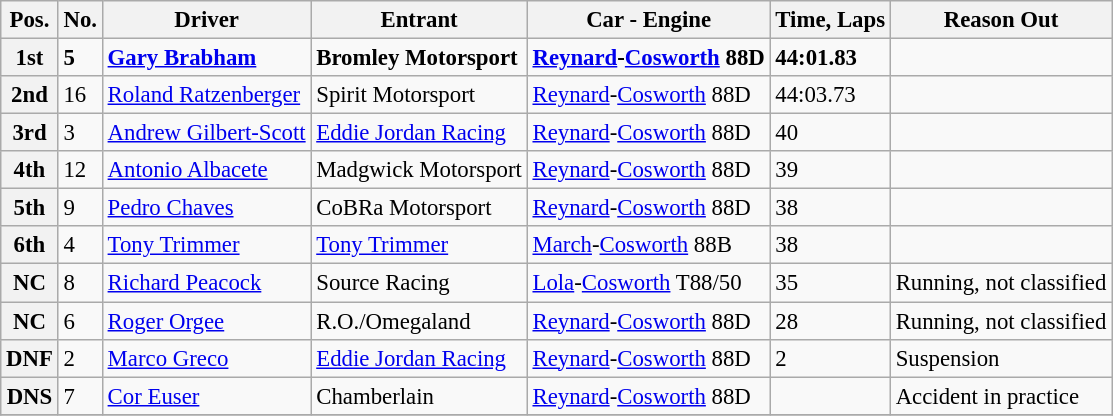<table class="wikitable" style="font-size: 95%">
<tr>
<th>Pos.</th>
<th>No.</th>
<th>Driver</th>
<th>Entrant</th>
<th>Car - Engine</th>
<th>Time, Laps</th>
<th>Reason Out</th>
</tr>
<tr>
<th><strong>1st</strong></th>
<td><strong>5</strong></td>
<td> <strong><a href='#'>Gary Brabham</a></strong></td>
<td><strong>Bromley Motorsport</strong></td>
<td><strong><a href='#'>Reynard</a>-<a href='#'>Cosworth</a> 88D</strong></td>
<td><strong>44:01.83</strong></td>
<td></td>
</tr>
<tr>
<th>2nd</th>
<td>16</td>
<td> <a href='#'>Roland Ratzenberger</a></td>
<td>Spirit Motorsport</td>
<td><a href='#'>Reynard</a>-<a href='#'>Cosworth</a> 88D</td>
<td>44:03.73</td>
<td></td>
</tr>
<tr>
<th>3rd</th>
<td>3</td>
<td> <a href='#'>Andrew Gilbert-Scott</a></td>
<td><a href='#'>Eddie Jordan Racing</a></td>
<td><a href='#'>Reynard</a>-<a href='#'>Cosworth</a> 88D</td>
<td>40</td>
<td></td>
</tr>
<tr>
<th>4th</th>
<td>12</td>
<td> <a href='#'>Antonio Albacete</a></td>
<td>Madgwick Motorsport</td>
<td><a href='#'>Reynard</a>-<a href='#'>Cosworth</a> 88D</td>
<td>39</td>
<td></td>
</tr>
<tr>
<th>5th</th>
<td>9</td>
<td> <a href='#'>Pedro Chaves</a></td>
<td>CoBRa Motorsport</td>
<td><a href='#'>Reynard</a>-<a href='#'>Cosworth</a> 88D</td>
<td>38</td>
<td></td>
</tr>
<tr>
<th>6th</th>
<td>4</td>
<td> <a href='#'>Tony Trimmer</a></td>
<td><a href='#'>Tony Trimmer</a></td>
<td><a href='#'>March</a>-<a href='#'>Cosworth</a> 88B</td>
<td>38</td>
<td></td>
</tr>
<tr>
<th>NC</th>
<td>8</td>
<td> <a href='#'>Richard Peacock</a></td>
<td>Source Racing</td>
<td><a href='#'>Lola</a>-<a href='#'>Cosworth</a> T88/50</td>
<td>35</td>
<td>Running, not classified</td>
</tr>
<tr>
<th>NC</th>
<td>6</td>
<td> <a href='#'>Roger Orgee</a></td>
<td>R.O./Omegaland</td>
<td><a href='#'>Reynard</a>-<a href='#'>Cosworth</a> 88D</td>
<td>28</td>
<td>Running, not classified</td>
</tr>
<tr>
<th>DNF</th>
<td>2</td>
<td> <a href='#'>Marco Greco</a></td>
<td><a href='#'>Eddie Jordan Racing</a></td>
<td><a href='#'>Reynard</a>-<a href='#'>Cosworth</a> 88D</td>
<td>2</td>
<td>Suspension</td>
</tr>
<tr>
<th>DNS</th>
<td>7</td>
<td> <a href='#'>Cor Euser</a></td>
<td>Chamberlain</td>
<td><a href='#'>Reynard</a>-<a href='#'>Cosworth</a> 88D</td>
<td></td>
<td>Accident in practice</td>
</tr>
<tr>
</tr>
</table>
